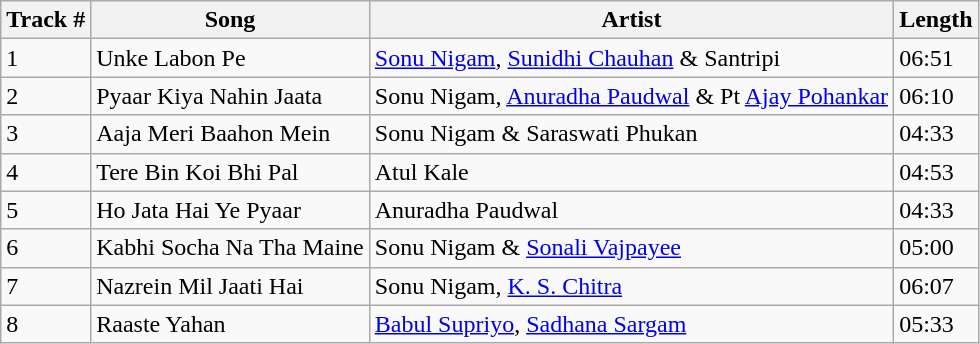<table class="wikitable">
<tr>
<th>Track #</th>
<th>Song</th>
<th>Artist</th>
<th>Length</th>
</tr>
<tr>
<td>1</td>
<td>Unke Labon Pe</td>
<td><a href='#'>Sonu Nigam</a>, <a href='#'>Sunidhi Chauhan</a> & Santripi</td>
<td>06:51</td>
</tr>
<tr>
<td>2</td>
<td>Pyaar Kiya Nahin Jaata</td>
<td>Sonu Nigam, <a href='#'>Anuradha Paudwal</a> & Pt <a href='#'>Ajay Pohankar</a></td>
<td>06:10</td>
</tr>
<tr>
<td>3</td>
<td>Aaja Meri Baahon Mein</td>
<td>Sonu Nigam & Saraswati Phukan</td>
<td>04:33</td>
</tr>
<tr>
<td>4</td>
<td>Tere Bin Koi Bhi Pal</td>
<td>Atul Kale</td>
<td>04:53</td>
</tr>
<tr>
<td>5</td>
<td>Ho Jata Hai Ye Pyaar</td>
<td>Anuradha Paudwal</td>
<td>04:33</td>
</tr>
<tr>
<td>6</td>
<td>Kabhi Socha Na Tha Maine</td>
<td>Sonu Nigam & <a href='#'>Sonali Vajpayee</a></td>
<td>05:00</td>
</tr>
<tr>
<td>7</td>
<td>Nazrein Mil Jaati Hai</td>
<td>Sonu Nigam, <a href='#'>K. S. Chitra</a></td>
<td>06:07</td>
</tr>
<tr>
<td>8</td>
<td>Raaste Yahan</td>
<td><a href='#'>Babul Supriyo</a>, <a href='#'>Sadhana Sargam</a></td>
<td>05:33</td>
</tr>
</table>
